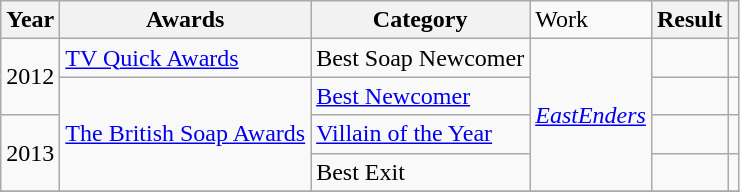<table class="wikitable sortable">
<tr>
<th>Year</th>
<th>Awards</th>
<th>Category</th>
<td>Work</td>
<th>Result</th>
<th scope=col class=unsortable></th>
</tr>
<tr>
<td rowspan="2">2012</td>
<td rowspan="1"><a href='#'>TV Quick Awards</a></td>
<td>Best Soap Newcomer</td>
<td rowspan="4"><em><a href='#'>EastEnders</a></em></td>
<td></td>
<td align="center"></td>
</tr>
<tr>
<td rowspan="3"><a href='#'>The British Soap Awards</a></td>
<td><a href='#'>Best Newcomer</a></td>
<td></td>
<td align="center"></td>
</tr>
<tr>
<td rowspan="2">2013</td>
<td><a href='#'>Villain of the Year</a></td>
<td></td>
<td align="center"></td>
</tr>
<tr>
<td>Best Exit</td>
<td></td>
<td align="center"></td>
</tr>
<tr>
</tr>
</table>
